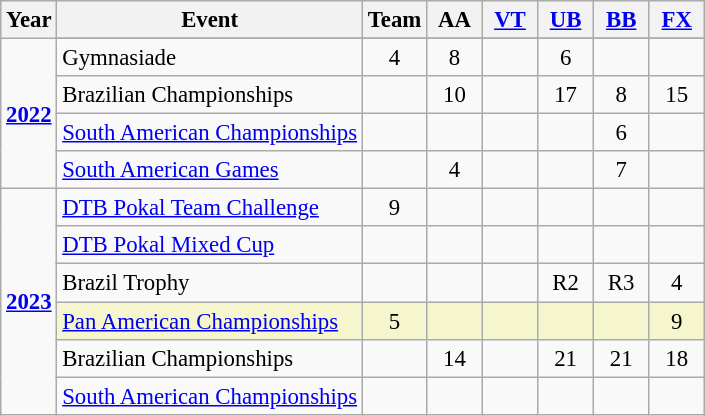<table class="wikitable" style="text-align:center; font-size:95%;">
<tr>
<th align="center">Year</th>
<th align="center">Event</th>
<th style="width:30px;">Team</th>
<th style="width:30px;">AA</th>
<th style="width:30px;"><a href='#'>VT</a></th>
<th style="width:30px;"><a href='#'>UB</a></th>
<th style="width:30px;"><a href='#'>BB</a></th>
<th style="width:30px;"><a href='#'>FX</a></th>
</tr>
<tr>
<td rowspan="5"><strong><a href='#'>2022</a></strong></td>
</tr>
<tr>
<td align=left>Gymnasiade</td>
<td>4</td>
<td>8</td>
<td></td>
<td>6</td>
<td></td>
<td></td>
</tr>
<tr>
<td align=left>Brazilian Championships</td>
<td></td>
<td>10</td>
<td></td>
<td>17</td>
<td>8</td>
<td>15</td>
</tr>
<tr>
<td align=left><a href='#'>South American Championships</a></td>
<td></td>
<td></td>
<td></td>
<td></td>
<td>6</td>
<td></td>
</tr>
<tr>
<td align=left><a href='#'>South American Games</a></td>
<td></td>
<td>4</td>
<td></td>
<td></td>
<td>7</td>
<td></td>
</tr>
<tr>
<td rowspan="6"><strong><a href='#'>2023</a></strong></td>
<td align=left><a href='#'>DTB Pokal Team Challenge</a></td>
<td>9</td>
<td></td>
<td></td>
<td></td>
<td></td>
<td></td>
</tr>
<tr>
<td align=left><a href='#'>DTB Pokal Mixed Cup</a></td>
<td></td>
<td></td>
<td></td>
<td></td>
<td></td>
<td></td>
</tr>
<tr>
<td align=left>Brazil Trophy</td>
<td></td>
<td></td>
<td></td>
<td>R2</td>
<td>R3</td>
<td>4</td>
</tr>
<tr bgcolor=#F5F6CE>
<td align=left><a href='#'>Pan American Championships</a></td>
<td>5</td>
<td></td>
<td></td>
<td></td>
<td></td>
<td>9</td>
</tr>
<tr>
<td align=left>Brazilian Championships</td>
<td></td>
<td>14</td>
<td></td>
<td>21</td>
<td>21</td>
<td>18</td>
</tr>
<tr>
<td align=left><a href='#'>South American Championships</a></td>
<td></td>
<td></td>
<td></td>
<td></td>
<td></td>
<td></td>
</tr>
</table>
